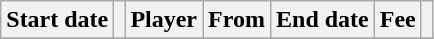<table class="wikitable">
<tr>
<th>Start date</th>
<th></th>
<th>Player</th>
<th>From</th>
<th>End date</th>
<th>Fee</th>
<th></th>
</tr>
<tr>
</tr>
</table>
